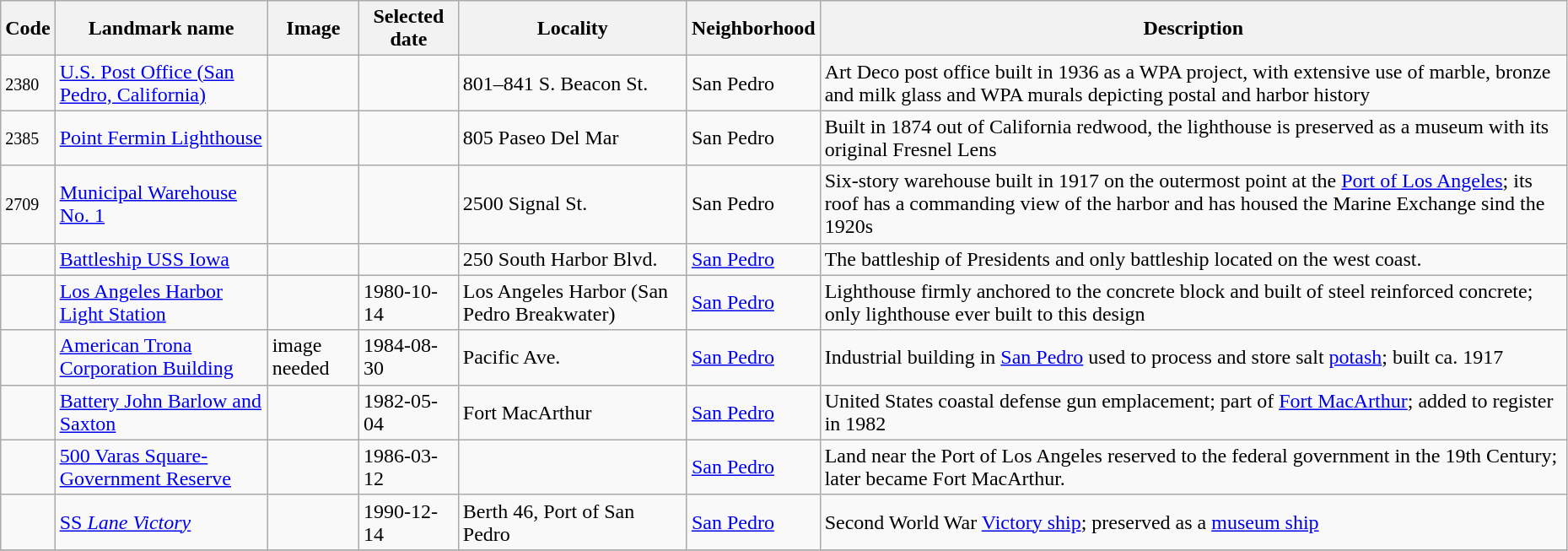<table class="wikitable sortable" style="width:98%">
<tr>
<th><strong>Code</strong></th>
<th><strong>Landmark name</strong></th>
<th class="unsortable" ><strong>Image</strong></th>
<th><strong>Selected date</strong></th>
<th><strong>Locality</strong></th>
<th><strong>Neighborhood</strong></th>
<th class="unsortable" ><strong>Description</strong></th>
</tr>
<tr>
<td><small>2380</small></td>
<td><a href='#'>U.S. Post Office (San Pedro, California)</a></td>
<td></td>
<td></td>
<td>801–841 S. Beacon St.<br><small></small></td>
<td>San Pedro</td>
<td>Art Deco post office built in 1936 as a WPA project, with extensive use of marble, bronze and milk glass and WPA murals depicting postal and harbor history</td>
</tr>
<tr>
<td><small>2385</small></td>
<td><a href='#'>Point Fermin Lighthouse</a></td>
<td></td>
<td></td>
<td>805 Paseo Del Mar<br><small></small></td>
<td>San Pedro</td>
<td>Built in 1874 out of California redwood, the lighthouse is preserved as a museum with its original Fresnel Lens</td>
</tr>
<tr>
<td><small>2709</small></td>
<td><a href='#'>Municipal Warehouse No. 1</a></td>
<td></td>
<td></td>
<td>2500 Signal St.<br><small></small></td>
<td>San Pedro</td>
<td>Six-story warehouse built in 1917 on the outermost point at the <a href='#'>Port of Los Angeles</a>; its roof has a commanding view of the harbor and has housed the Marine Exchange sind the 1920s</td>
</tr>
<tr>
<td></td>
<td><a href='#'>Battleship USS Iowa</a></td>
<td></td>
<td></td>
<td>250 South Harbor Blvd.<br><small></small></td>
<td><a href='#'>San Pedro</a></td>
<td>The battleship of Presidents and only battleship located on the west coast.</td>
</tr>
<tr>
<td></td>
<td><a href='#'>Los Angeles Harbor Light Station</a></td>
<td></td>
<td>1980-10-14</td>
<td>Los Angeles Harbor (San Pedro Breakwater)<br><small></small></td>
<td><a href='#'>San Pedro</a></td>
<td>Lighthouse firmly anchored to the concrete block and built of steel reinforced concrete; only lighthouse ever built to this design</td>
</tr>
<tr>
<td><small></small></td>
<td><a href='#'>American Trona Corporation Building</a></td>
<td><span>image needed</span></td>
<td>1984-08-30</td>
<td>Pacific Ave.<br><small></small></td>
<td><a href='#'>San Pedro</a></td>
<td>Industrial building in <a href='#'>San Pedro</a> used to process and store salt <a href='#'>potash</a>; built ca. 1917</td>
</tr>
<tr>
<td><small></small></td>
<td><a href='#'>Battery John Barlow and Saxton</a></td>
<td></td>
<td>1982-05-04</td>
<td>Fort MacArthur<br><small></small></td>
<td><a href='#'>San Pedro</a></td>
<td>United States coastal defense gun emplacement; part of <a href='#'>Fort MacArthur</a>; added to register in 1982</td>
</tr>
<tr>
<td><small></small></td>
<td><a href='#'>500 Varas Square-Government Reserve</a></td>
<td></td>
<td>1986-03-12</td>
<td></td>
<td><a href='#'>San Pedro</a></td>
<td>Land near the Port of Los Angeles reserved to the federal government in the 19th Century; later became Fort MacArthur.</td>
</tr>
<tr>
<td><small></small></td>
<td><a href='#'>SS <em>Lane Victory</em></a></td>
<td></td>
<td>1990-12-14</td>
<td>Berth 46, Port of San Pedro<br><small></small></td>
<td><a href='#'>San Pedro</a></td>
<td>Second World War <a href='#'>Victory ship</a>; preserved as a <a href='#'>museum ship</a></td>
</tr>
<tr>
</tr>
</table>
